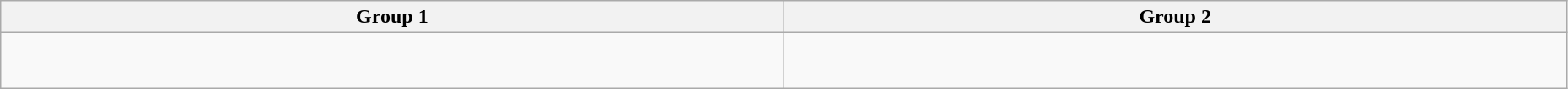<table class="wikitable" width="98%">
<tr>
<th width="25%">Group 1</th>
<th width="25%">Group 2</th>
</tr>
<tr>
<td><br><br></td>
<td><br><br></td>
</tr>
</table>
